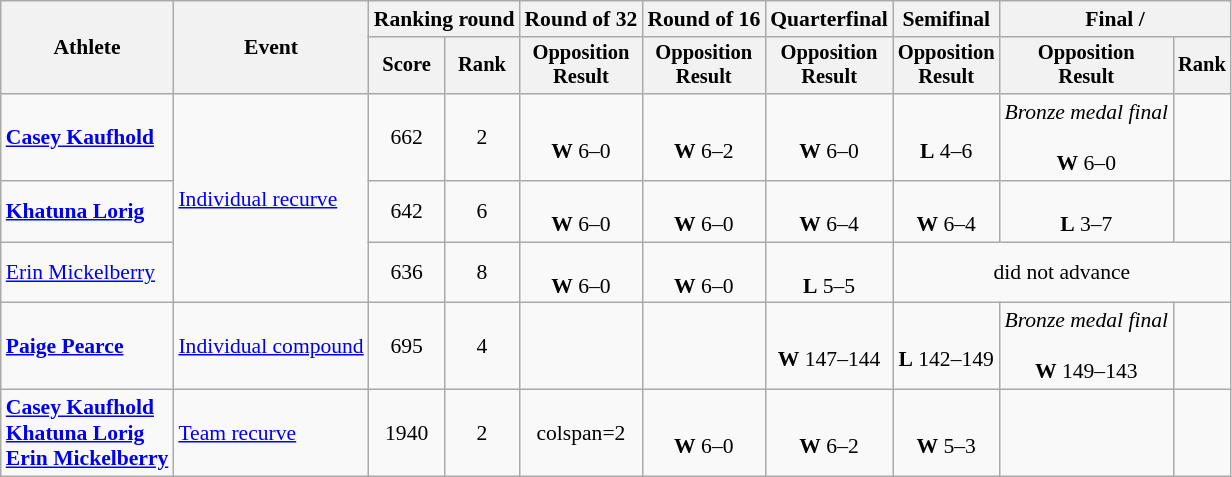<table class=wikitable style=font-size:90%;text-align:center>
<tr>
<th rowspan=2>Athlete</th>
<th rowspan=2>Event</th>
<th colspan=2>Ranking round</th>
<th>Round of 32</th>
<th>Round of 16</th>
<th>Quarterfinal</th>
<th>Semifinal</th>
<th colspan=2>Final / </th>
</tr>
<tr style=font-size:95%>
<th>Score</th>
<th>Rank</th>
<th>Opposition<br>Result</th>
<th>Opposition<br>Result</th>
<th>Opposition<br>Result</th>
<th>Opposition<br>Result</th>
<th>Opposition<br>Result</th>
<th>Rank</th>
</tr>
<tr>
<td align=left><strong><a href='#'>Casey Kaufhold</a></strong></td>
<td align=left rowspan=3><a href='#'>Individual recurve</a></td>
<td>662</td>
<td>2</td>
<td><br><strong>W</strong> 6–0</td>
<td><br><strong>W</strong> 6–2</td>
<td><br><strong>W</strong> 6–0</td>
<td><br><strong>L</strong> 4–6</td>
<td><em>Bronze medal final</em><br><br><strong>W</strong> 6–0</td>
<td></td>
</tr>
<tr>
<td align=left><strong><a href='#'>Khatuna Lorig</a></strong></td>
<td>642</td>
<td>6</td>
<td><br><strong>W</strong> 6–0</td>
<td><br><strong>W</strong> 6–0</td>
<td><br><strong>W</strong> 6–4</td>
<td><br><strong>W</strong> 6–4</td>
<td><br><strong>L</strong> 3–7</td>
<td></td>
</tr>
<tr>
<td align=left><a href='#'>Erin Mickelberry</a></td>
<td>636</td>
<td>8</td>
<td><br><strong>W</strong> 6–0</td>
<td><br><strong>W</strong> 6–0</td>
<td><br><strong>L</strong> 5–5</td>
<td colspan=4>did not advance</td>
</tr>
<tr>
<td align=left><strong><a href='#'>Paige Pearce</a></strong></td>
<td align=left><a href='#'>Individual compound</a></td>
<td>695</td>
<td>4</td>
<td></td>
<td></td>
<td><br><strong>W</strong> 147–144</td>
<td><br><strong>L</strong> 142–149</td>
<td><em>Bronze medal final</em><br><br><strong>W</strong> 149–143</td>
<td></td>
</tr>
<tr>
<td align=left><strong><a href='#'>Casey Kaufhold</a><br><a href='#'>Khatuna Lorig</a><br><a href='#'>Erin Mickelberry</a></strong></td>
<td align=left><a href='#'>Team recurve</a></td>
<td>1940</td>
<td>2</td>
<td>colspan=2 </td>
<td><br><strong>W</strong> 6–0</td>
<td><br><strong>W</strong> 6–2</td>
<td><br><strong>W</strong> 5–3</td>
<td></td>
</tr>
</table>
